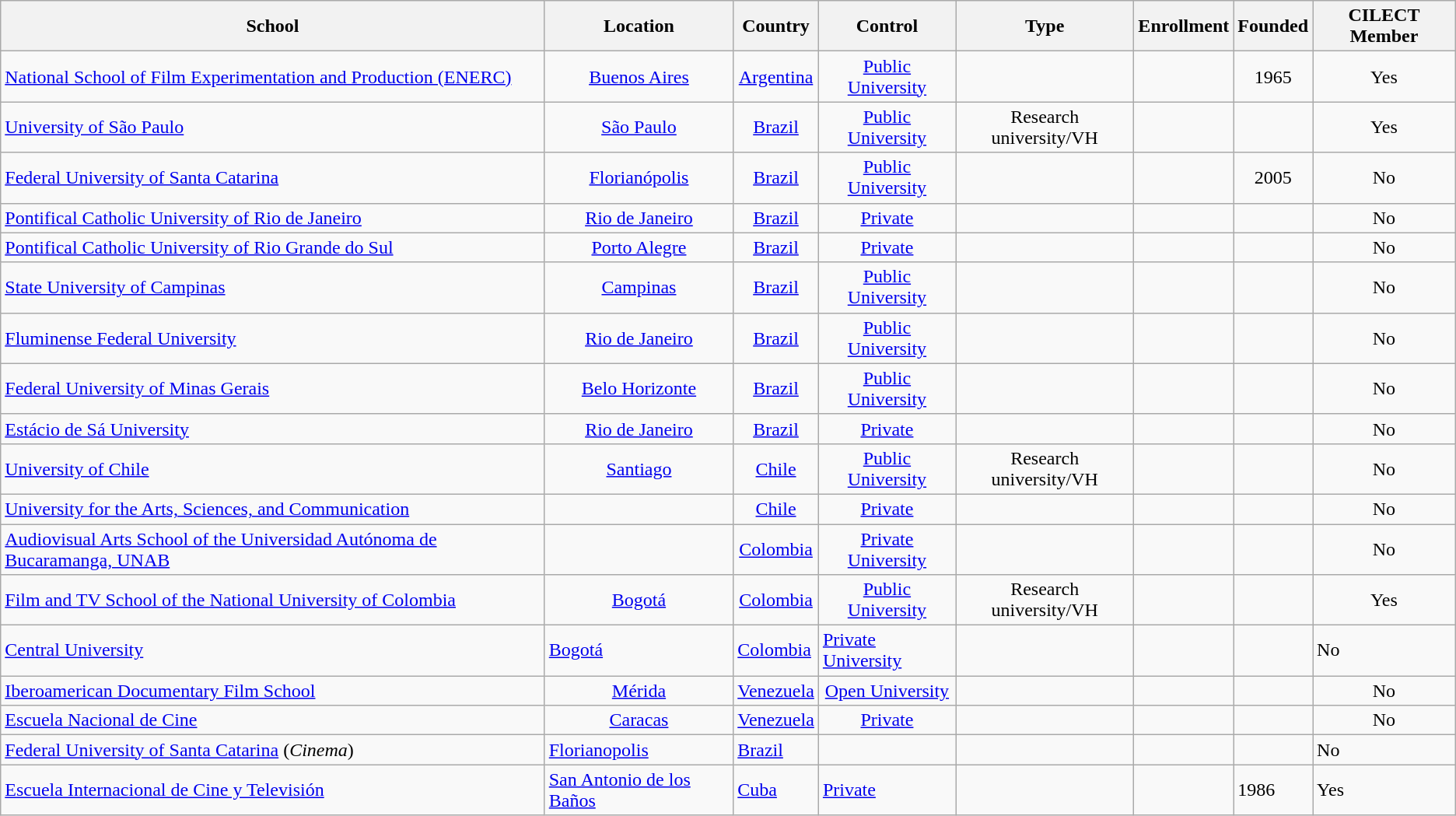<table class="wikitable sortable">
<tr>
<th>School</th>
<th>Location</th>
<th>Country</th>
<th>Control</th>
<th>Type</th>
<th>Enrollment</th>
<th>Founded</th>
<th>CILECT Member</th>
</tr>
<tr>
<td><a href='#'>National School of Film Experimentation and Production (ENERC)</a></td>
<td style="text-align:center;"><a href='#'>Buenos Aires</a></td>
<td style="text-align:center;"><a href='#'>Argentina</a></td>
<td style="text-align:center;"><a href='#'>Public University</a></td>
<td style="text-align:center;"></td>
<td style="text-align:center;"></td>
<td style="text-align:center;">1965</td>
<td style="text-align:center;">Yes</td>
</tr>
<tr>
<td><a href='#'>University of São Paulo</a></td>
<td style="text-align:center;"><a href='#'>São Paulo</a></td>
<td style="text-align:center;"><a href='#'>Brazil</a></td>
<td style="text-align:center;"><a href='#'>Public University</a></td>
<td style="text-align:center;">Research university/VH</td>
<td style="text-align:center;"></td>
<td style="text-align:center;"></td>
<td style="text-align:center;">Yes</td>
</tr>
<tr>
<td><a href='#'>Federal University of Santa Catarina</a></td>
<td style="text-align:center;"><a href='#'>Florianópolis</a></td>
<td style="text-align:center;"><a href='#'>Brazil</a></td>
<td style="text-align:center;"><a href='#'>Public University</a></td>
<td style="text-align:center;"></td>
<td style="text-align:center;"></td>
<td style="text-align:center;">2005</td>
<td style="text-align:center;">No</td>
</tr>
<tr>
<td><a href='#'>Pontifical Catholic University of Rio de Janeiro</a></td>
<td style="text-align:center;"><a href='#'>Rio de Janeiro</a></td>
<td style="text-align:center;"><a href='#'>Brazil</a></td>
<td style="text-align:center;"><a href='#'>Private</a></td>
<td style="text-align:center;"></td>
<td style="text-align:center;"></td>
<td style="text-align:center;"></td>
<td style="text-align:center;">No</td>
</tr>
<tr>
<td><a href='#'>Pontifical Catholic University of Rio Grande do Sul</a></td>
<td style="text-align:center;"><a href='#'>Porto Alegre</a></td>
<td style="text-align:center;"><a href='#'>Brazil</a></td>
<td style="text-align:center;"><a href='#'>Private</a></td>
<td style="text-align:center;"></td>
<td style="text-align:center;"></td>
<td style="text-align:center;"></td>
<td style="text-align:center;">No</td>
</tr>
<tr>
<td><a href='#'>State University of Campinas</a></td>
<td style="text-align:center;"><a href='#'>Campinas</a></td>
<td style="text-align:center;"><a href='#'>Brazil</a></td>
<td style="text-align:center;"><a href='#'>Public University</a></td>
<td style="text-align:center;"></td>
<td style="text-align:center;"></td>
<td style="text-align:center;"></td>
<td style="text-align:center;">No</td>
</tr>
<tr>
<td><a href='#'>Fluminense Federal University</a></td>
<td style="text-align:center;"><a href='#'>Rio de Janeiro</a></td>
<td style="text-align:center;"><a href='#'>Brazil</a></td>
<td style="text-align:center;"><a href='#'>Public University</a></td>
<td style="text-align:center;"></td>
<td style="text-align:center;"></td>
<td style="text-align:center;"></td>
<td style="text-align:center;">No</td>
</tr>
<tr>
<td><a href='#'>Federal University of Minas Gerais</a></td>
<td style="text-align:center;"><a href='#'>Belo Horizonte</a></td>
<td style="text-align:center;"><a href='#'>Brazil</a></td>
<td style="text-align:center;"><a href='#'>Public University</a></td>
<td style="text-align:center;"></td>
<td style="text-align:center;"></td>
<td style="text-align:center;"></td>
<td style="text-align:center;">No</td>
</tr>
<tr>
<td><a href='#'>Estácio de Sá University</a></td>
<td style="text-align:center;"><a href='#'>Rio de Janeiro</a></td>
<td style="text-align:center;"><a href='#'>Brazil</a></td>
<td style="text-align:center;"><a href='#'>Private</a></td>
<td style="text-align:center;"></td>
<td style="text-align:center;"></td>
<td style="text-align:center;"></td>
<td style="text-align:center;">No</td>
</tr>
<tr>
<td><a href='#'>University of Chile</a></td>
<td style="text-align:center;"><a href='#'>Santiago</a></td>
<td style="text-align:center;"><a href='#'>Chile</a></td>
<td style="text-align:center;"><a href='#'>Public University</a></td>
<td style="text-align:center;">Research university/VH</td>
<td style="text-align:center;"></td>
<td style="text-align:center;"></td>
<td style="text-align:center;">No</td>
</tr>
<tr>
<td><a href='#'>University for the Arts, Sciences, and Communication</a></td>
<td style="text-align:center;"></td>
<td style="text-align:center;"><a href='#'>Chile</a></td>
<td style="text-align:center;"><a href='#'>Private</a></td>
<td style="text-align:center;"></td>
<td style="text-align:center;"></td>
<td style="text-align:center;"></td>
<td style="text-align:center;">No</td>
</tr>
<tr>
<td><a href='#'>Audiovisual Arts School of the Universidad Autónoma de Bucaramanga, UNAB</a></td>
<td style="text-align:center;"></td>
<td style="text-align:center;"><a href='#'>Colombia</a></td>
<td style="text-align:center;"><a href='#'>Private University</a></td>
<td style="text-align:center;"></td>
<td style="text-align:center;"></td>
<td style="text-align:center;"></td>
<td style="text-align:center;">No</td>
</tr>
<tr>
<td><a href='#'>Film and TV School of the National University of Colombia</a></td>
<td style="text-align:center;"><a href='#'>Bogotá</a></td>
<td style="text-align:center;"><a href='#'>Colombia</a></td>
<td style="text-align:center;"><a href='#'>Public University</a></td>
<td style="text-align:center;">Research university/VH</td>
<td style="text-align:center;"></td>
<td style="text-align:center;"></td>
<td style="text-align:center;">Yes</td>
</tr>
<tr>
<td><a href='#'>Central University</a></td>
<td><a href='#'>Bogotá</a></td>
<td><a href='#'>Colombia</a></td>
<td><a href='#'>Private University</a></td>
<td></td>
<td></td>
<td></td>
<td>No</td>
</tr>
<tr>
<td><a href='#'>Iberoamerican Documentary Film School</a></td>
<td style="text-align:center;"><a href='#'>Mérida</a></td>
<td style="text-align:center;"><a href='#'>Venezuela</a></td>
<td style="text-align:center;"><a href='#'>Open University</a></td>
<td style="text-align:center;"></td>
<td style="text-align:center;"></td>
<td style="text-align:center;"></td>
<td style="text-align:center;">No</td>
</tr>
<tr>
<td><a href='#'>Escuela Nacional de Cine</a></td>
<td style="text-align:center;"><a href='#'>Caracas</a></td>
<td style="text-align:center;"><a href='#'>Venezuela</a></td>
<td style="text-align:center;"><a href='#'>Private</a></td>
<td style="text-align:center;"></td>
<td style="text-align:center;"></td>
<td style="text-align:center;"></td>
<td style="text-align:center;">No</td>
</tr>
<tr>
<td><a href='#'>Federal University of Santa Catarina</a> (<em>Cinema</em>)</td>
<td><a href='#'>Florianopolis</a></td>
<td><a href='#'>Brazil</a></td>
<td></td>
<td></td>
<td></td>
<td></td>
<td>No</td>
</tr>
<tr>
<td><a href='#'>Escuela Internacional de Cine y Televisión</a></td>
<td><a href='#'>San Antonio de los Baños</a></td>
<td><a href='#'>Cuba</a></td>
<td><a href='#'>Private</a></td>
<td></td>
<td></td>
<td>1986</td>
<td>Yes</td>
</tr>
</table>
